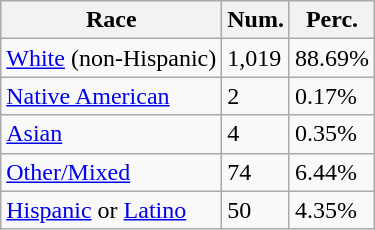<table class="wikitable">
<tr>
<th>Race</th>
<th>Num.</th>
<th>Perc.</th>
</tr>
<tr>
<td><a href='#'>White</a> (non-Hispanic)</td>
<td>1,019</td>
<td>88.69%</td>
</tr>
<tr>
<td><a href='#'>Native American</a></td>
<td>2</td>
<td>0.17%</td>
</tr>
<tr>
<td><a href='#'>Asian</a></td>
<td>4</td>
<td>0.35%</td>
</tr>
<tr>
<td><a href='#'>Other/Mixed</a></td>
<td>74</td>
<td>6.44%</td>
</tr>
<tr>
<td><a href='#'>Hispanic</a> or <a href='#'>Latino</a></td>
<td>50</td>
<td>4.35%</td>
</tr>
</table>
